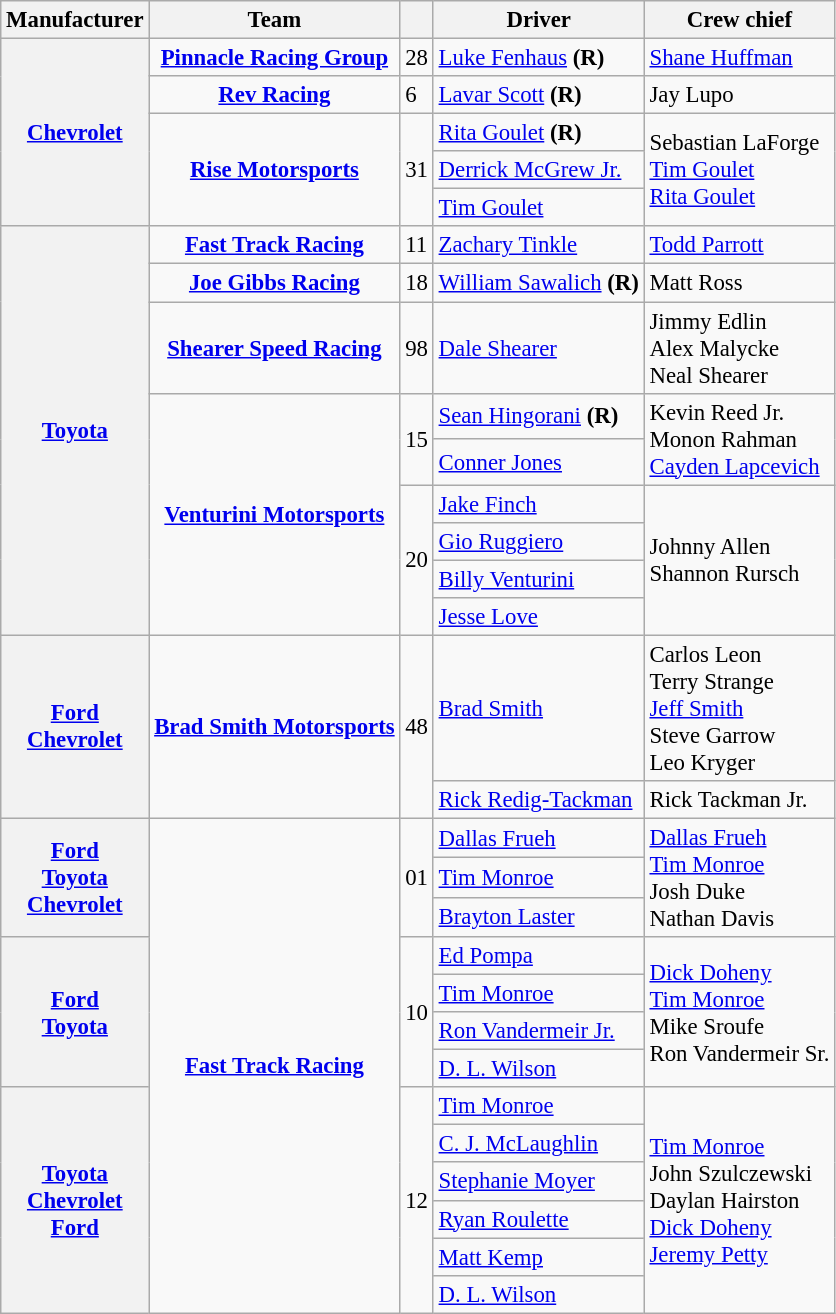<table class="wikitable" style="font-size: 95%;">
<tr>
<th>Manufacturer</th>
<th>Team</th>
<th></th>
<th>Driver</th>
<th>Crew chief</th>
</tr>
<tr>
<th rowspan=5><a href='#'>Chevrolet</a></th>
<td style="text-align:center;"><strong><a href='#'>Pinnacle Racing Group</a></strong></td>
<td>28</td>
<td><a href='#'>Luke Fenhaus</a> <strong>(R)</strong></td>
<td><a href='#'>Shane Huffman</a></td>
</tr>
<tr>
<td style="text-align:center;"><strong><a href='#'>Rev Racing</a></strong></td>
<td>6</td>
<td><a href='#'>Lavar Scott</a> <strong>(R)</strong></td>
<td>Jay Lupo</td>
</tr>
<tr>
<td rowspan=3 style="text-align:center;"><strong><a href='#'>Rise Motorsports</a></strong></td>
<td rowspan=3>31</td>
<td><a href='#'>Rita Goulet</a> <strong>(R)</strong> <small></small></td>
<td rowspan=3>Sebastian LaForge <small></small> <br> <a href='#'>Tim Goulet</a> <small></small> <br> <a href='#'>Rita Goulet</a> <small></small></td>
</tr>
<tr>
<td><a href='#'>Derrick McGrew Jr.</a> <small></small></td>
</tr>
<tr>
<td><a href='#'>Tim Goulet</a> <small></small></td>
</tr>
<tr>
<th rowspan=9><a href='#'>Toyota</a></th>
<td style="text-align:center;"><strong><a href='#'>Fast Track Racing</a></strong></td>
<td>11</td>
<td><a href='#'>Zachary Tinkle</a></td>
<td><a href='#'>Todd Parrott</a></td>
</tr>
<tr>
<td style="text-align:center;"><strong><a href='#'>Joe Gibbs Racing</a></strong></td>
<td>18</td>
<td><a href='#'>William Sawalich</a> <strong>(R)</strong></td>
<td>Matt Ross</td>
</tr>
<tr>
<td style="text-align:center;"><strong><a href='#'>Shearer Speed Racing</a></strong></td>
<td>98</td>
<td><a href='#'>Dale Shearer</a></td>
<td>Jimmy Edlin <small></small> <br> Alex Malycke <small></small> <br> Neal Shearer <small></small></td>
</tr>
<tr>
<td rowspan=6 style="text-align:center;"><strong><a href='#'>Venturini Motorsports</a></strong></td>
<td rowspan=2>15</td>
<td><a href='#'>Sean Hingorani</a> <strong>(R)</strong> <small></small></td>
<td rowspan=2>Kevin Reed Jr. <small></small> <br> Monon Rahman <small></small> <br> <a href='#'>Cayden Lapcevich</a> <small></small></td>
</tr>
<tr>
<td><a href='#'>Conner Jones</a> <small></small></td>
</tr>
<tr>
<td rowspan=4>20</td>
<td><a href='#'>Jake Finch</a> <small></small></td>
<td rowspan=4>Johnny Allen <small></small> <br> Shannon Rursch <small></small></td>
</tr>
<tr>
<td><a href='#'>Gio Ruggiero</a> <small></small></td>
</tr>
<tr>
<td><a href='#'>Billy Venturini</a> <small></small></td>
</tr>
<tr>
<td><a href='#'>Jesse Love</a> <small></small></td>
</tr>
<tr>
<th rowspan=2><a href='#'>Ford</a> <small></small> <br> <a href='#'>Chevrolet</a> <small></small></th>
<td rowspan=2 style="text-align:center;"><strong><a href='#'>Brad Smith Motorsports</a></strong></td>
<td rowspan=2>48</td>
<td><a href='#'>Brad Smith</a> <small></small></td>
<td>Carlos Leon <small></small> <br> Terry Strange <small></small> <br> <a href='#'>Jeff Smith</a> <small></small> <br> Steve Garrow <small></small> <br> Leo Kryger <small></small></td>
</tr>
<tr>
<td><a href='#'>Rick Redig-Tackman</a> <small></small></td>
<td>Rick Tackman Jr.</td>
</tr>
<tr>
<th rowspan=3><a href='#'>Ford</a> <small></small> <br> <a href='#'>Toyota</a> <small></small> <br> <a href='#'>Chevrolet</a> <small></small></th>
<td rowspan=14 style="text-align:center;"><strong><a href='#'>Fast Track Racing</a></strong></td>
<td rowspan=3>01</td>
<td><a href='#'>Dallas Frueh</a> <small></small></td>
<td rowspan=3><a href='#'>Dallas Frueh</a>  <small></small> <br> <a href='#'>Tim Monroe</a> <small></small> <br> Josh Duke <small></small> <br> Nathan Davis <small></small></td>
</tr>
<tr>
<td><a href='#'>Tim Monroe</a> <small></small></td>
</tr>
<tr>
<td><a href='#'>Brayton Laster</a> <small></small></td>
</tr>
<tr>
<th rowspan=4><a href='#'>Ford</a> <small></small> <br> <a href='#'>Toyota</a> <small></small></th>
<td rowspan=4>10</td>
<td><a href='#'>Ed Pompa</a> <small></small></td>
<td rowspan=4><a href='#'>Dick Doheny</a> <small></small> <br> <a href='#'>Tim Monroe</a> <small></small> <br> Mike Sroufe <small></small> <br> Ron Vandermeir Sr. <small></small></td>
</tr>
<tr>
<td><a href='#'>Tim Monroe</a> <small></small></td>
</tr>
<tr>
<td><a href='#'>Ron Vandermeir Jr.</a> <small></small></td>
</tr>
<tr>
<td><a href='#'>D. L. Wilson</a> <small></small></td>
</tr>
<tr>
<th rowspan=6><a href='#'>Toyota</a> <small></small> <br> <a href='#'>Chevrolet</a> <small></small> <br><a href='#'>Ford</a> <small></small></th>
<td rowspan=6>12</td>
<td><a href='#'>Tim Monroe</a> <small></small></td>
<td rowspan=6><a href='#'>Tim Monroe</a> <small></small> <br> John Szulczewski <small></small> <br> Daylan Hairston <small></small> <br> <a href='#'>Dick Doheny</a> <small></small> <br> <a href='#'>Jeremy Petty</a> <small></small></td>
</tr>
<tr>
<td><a href='#'>C. J. McLaughlin</a> <small></small></td>
</tr>
<tr>
<td><a href='#'>Stephanie Moyer</a> <small></small></td>
</tr>
<tr>
<td><a href='#'>Ryan Roulette</a> <small></small></td>
</tr>
<tr>
<td><a href='#'>Matt Kemp</a> <small></small></td>
</tr>
<tr>
<td><a href='#'>D. L. Wilson</a> <small></small></td>
</tr>
</table>
